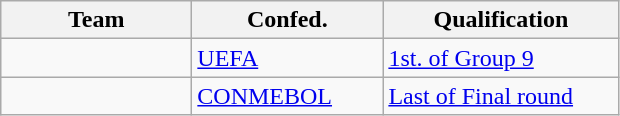<table class="wikitable">
<tr>
<th width=120px>Team</th>
<th width=120px>Confed.</th>
<th width=150px>Qualification</th>
</tr>
<tr>
<td></td>
<td><a href='#'>UEFA</a></td>
<td><a href='#'>1st. of Group 9</a></td>
</tr>
<tr>
<td></td>
<td><a href='#'>CONMEBOL</a></td>
<td><a href='#'>Last of Final round</a></td>
</tr>
</table>
